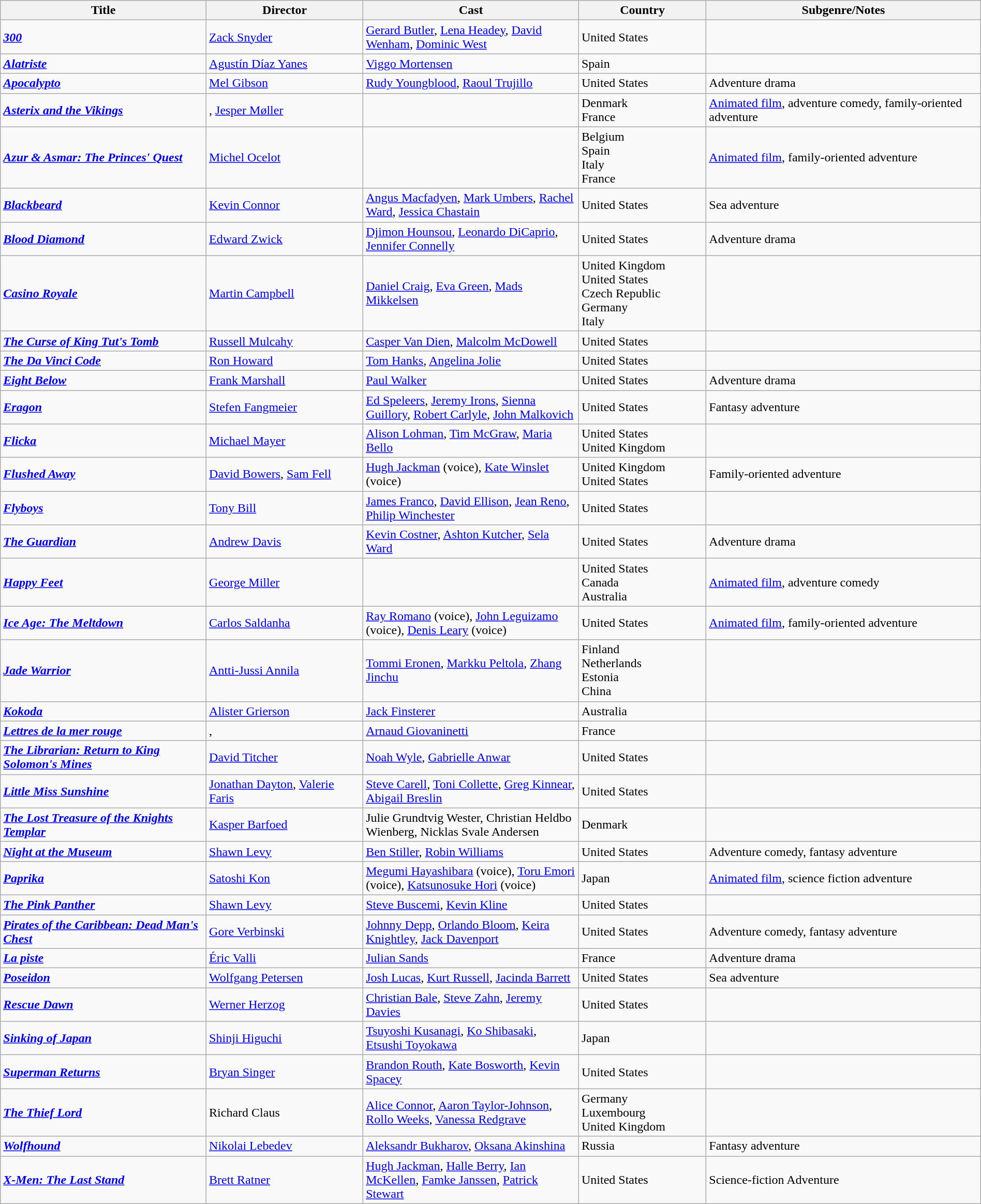<table class="wikitable" style="width:100%;">
<tr>
<th style="width:21%;">Title</th>
<th style="width:16%;">Director</th>
<th style="width:22%;">Cast</th>
<th style="width:13%;">Country</th>
<th style="width:28%;">Subgenre/Notes</th>
</tr>
<tr>
<td><strong><em><a href='#'>300</a></em></strong></td>
<td><a href='#'>Zack Snyder</a></td>
<td><a href='#'>Gerard Butler</a>, <a href='#'>Lena Headey</a>, <a href='#'>David Wenham</a>, <a href='#'>Dominic West</a></td>
<td>United States</td>
<td></td>
</tr>
<tr>
<td><strong><em><a href='#'>Alatriste</a></em></strong></td>
<td><a href='#'>Agustín Díaz Yanes</a></td>
<td><a href='#'>Viggo Mortensen</a></td>
<td>Spain</td>
<td></td>
</tr>
<tr>
<td><strong><em><a href='#'>Apocalypto</a></em></strong></td>
<td><a href='#'>Mel Gibson</a></td>
<td><a href='#'>Rudy Youngblood</a>, <a href='#'>Raoul Trujillo</a></td>
<td>United States</td>
<td>Adventure drama</td>
</tr>
<tr>
<td><strong><em><a href='#'>Asterix and the Vikings</a></em></strong></td>
<td>, <a href='#'>Jesper Møller</a></td>
<td></td>
<td>Denmark<br>France</td>
<td><a href='#'>Animated film</a>, adventure comedy, family-oriented adventure</td>
</tr>
<tr>
<td><strong><em><a href='#'>Azur & Asmar: The Princes' Quest</a></em></strong></td>
<td><a href='#'>Michel Ocelot</a></td>
<td></td>
<td>Belgium<br>Spain<br>Italy<br>France</td>
<td><a href='#'>Animated film</a>, family-oriented adventure</td>
</tr>
<tr>
<td><strong><em><a href='#'>Blackbeard</a></em></strong></td>
<td><a href='#'>Kevin Connor</a></td>
<td><a href='#'>Angus Macfadyen</a>, <a href='#'>Mark Umbers</a>, <a href='#'>Rachel Ward</a>, <a href='#'>Jessica Chastain</a></td>
<td>United States</td>
<td>Sea adventure</td>
</tr>
<tr>
<td><strong><em><a href='#'>Blood Diamond</a></em></strong></td>
<td><a href='#'>Edward Zwick</a></td>
<td><a href='#'>Djimon Hounsou</a>, <a href='#'>Leonardo DiCaprio</a>, <a href='#'>Jennifer Connelly</a></td>
<td>United States</td>
<td>Adventure drama</td>
</tr>
<tr>
<td><strong><em><a href='#'>Casino Royale</a></em></strong></td>
<td><a href='#'>Martin Campbell</a></td>
<td><a href='#'>Daniel Craig</a>, <a href='#'>Eva Green</a>, <a href='#'>Mads Mikkelsen</a></td>
<td>United Kingdom<br>United States<br>Czech Republic<br>Germany<br>Italy</td>
<td></td>
</tr>
<tr>
<td><strong><em><a href='#'>The Curse of King Tut's Tomb</a></em></strong></td>
<td><a href='#'>Russell Mulcahy</a></td>
<td><a href='#'>Casper Van Dien</a>, <a href='#'>Malcolm McDowell</a></td>
<td>United States</td>
<td></td>
</tr>
<tr>
<td><strong><em><a href='#'>The Da Vinci Code</a></em></strong></td>
<td><a href='#'>Ron Howard</a></td>
<td><a href='#'>Tom Hanks</a>, <a href='#'>Angelina Jolie</a></td>
<td>United States</td>
<td></td>
</tr>
<tr>
<td><strong><em><a href='#'>Eight Below</a></em></strong></td>
<td><a href='#'>Frank Marshall</a></td>
<td><a href='#'>Paul Walker</a></td>
<td>United States</td>
<td>Adventure drama</td>
</tr>
<tr>
<td><strong><em><a href='#'>Eragon</a></em></strong></td>
<td><a href='#'>Stefen Fangmeier</a></td>
<td><a href='#'>Ed Speleers</a>, <a href='#'>Jeremy Irons</a>, <a href='#'>Sienna Guillory</a>, <a href='#'>Robert Carlyle</a>, <a href='#'>John Malkovich</a></td>
<td>United States</td>
<td>Fantasy adventure</td>
</tr>
<tr>
<td><strong><em><a href='#'>Flicka</a></em></strong></td>
<td><a href='#'>Michael Mayer</a></td>
<td><a href='#'>Alison Lohman</a>, <a href='#'>Tim McGraw</a>, <a href='#'>Maria Bello</a></td>
<td>United States<br>United Kingdom</td>
<td></td>
</tr>
<tr>
<td><strong><em><a href='#'>Flushed Away</a></em></strong></td>
<td><a href='#'>David Bowers</a>, <a href='#'>Sam Fell</a></td>
<td><a href='#'>Hugh Jackman</a> (voice), <a href='#'>Kate Winslet</a> (voice)</td>
<td>United Kingdom<br>United States</td>
<td>Family-oriented adventure</td>
</tr>
<tr>
<td><strong><em><a href='#'>Flyboys</a></em></strong></td>
<td><a href='#'>Tony Bill</a></td>
<td><a href='#'>James Franco</a>, <a href='#'>David Ellison</a>, <a href='#'>Jean Reno</a>, <a href='#'>Philip Winchester</a></td>
<td>United States</td>
<td></td>
</tr>
<tr>
<td><strong><em><a href='#'>The Guardian</a></em></strong></td>
<td><a href='#'>Andrew Davis</a></td>
<td><a href='#'>Kevin Costner</a>, <a href='#'>Ashton Kutcher</a>, <a href='#'>Sela Ward</a></td>
<td>United States</td>
<td>Adventure drama</td>
</tr>
<tr>
<td><strong><em><a href='#'>Happy Feet</a></em></strong></td>
<td><a href='#'>George Miller</a></td>
<td></td>
<td>United States<br>Canada<br>Australia</td>
<td><a href='#'>Animated film</a>, adventure comedy</td>
</tr>
<tr>
<td><strong><em><a href='#'>Ice Age: The Meltdown</a></em></strong></td>
<td><a href='#'>Carlos Saldanha</a></td>
<td><a href='#'>Ray Romano</a> (voice), <a href='#'>John Leguizamo</a> (voice), <a href='#'>Denis Leary</a> (voice)</td>
<td>United States</td>
<td><a href='#'>Animated film</a>, family-oriented adventure</td>
</tr>
<tr>
<td><strong><em><a href='#'>Jade Warrior</a></em></strong></td>
<td><a href='#'>Antti-Jussi Annila</a></td>
<td><a href='#'>Tommi Eronen</a>, <a href='#'>Markku Peltola</a>, <a href='#'>Zhang Jinchu</a></td>
<td>Finland<br>Netherlands<br>Estonia<br>China</td>
<td></td>
</tr>
<tr>
<td><strong><em><a href='#'>Kokoda</a></em></strong></td>
<td><a href='#'>Alister Grierson</a></td>
<td><a href='#'>Jack Finsterer</a></td>
<td>Australia</td>
<td></td>
</tr>
<tr>
<td><strong><em><a href='#'>Lettres de la mer rouge</a></em></strong></td>
<td>, </td>
<td><a href='#'>Arnaud Giovaninetti</a></td>
<td>France</td>
<td></td>
</tr>
<tr>
<td><strong><em><a href='#'>The Librarian: Return to King Solomon's Mines</a></em></strong></td>
<td><a href='#'>David Titcher</a></td>
<td><a href='#'>Noah Wyle</a>, <a href='#'>Gabrielle Anwar</a></td>
<td>United States</td>
<td></td>
</tr>
<tr>
<td><strong><em><a href='#'>Little Miss Sunshine</a></em></strong></td>
<td><a href='#'>Jonathan Dayton</a>, <a href='#'>Valerie Faris</a></td>
<td><a href='#'>Steve Carell</a>, <a href='#'>Toni Collette</a>, <a href='#'>Greg Kinnear</a>, <a href='#'>Abigail Breslin</a></td>
<td>United States</td>
<td></td>
</tr>
<tr>
<td><strong><em><a href='#'>The Lost Treasure of the Knights Templar</a></em></strong></td>
<td><a href='#'>Kasper Barfoed</a></td>
<td>Julie Grundtvig Wester, Christian Heldbo Wienberg, Nicklas Svale Andersen</td>
<td>Denmark</td>
<td></td>
</tr>
<tr>
<td><strong><em><a href='#'>Night at the Museum</a></em></strong></td>
<td><a href='#'>Shawn Levy</a></td>
<td><a href='#'>Ben Stiller</a>, <a href='#'>Robin Williams</a></td>
<td>United States</td>
<td>Adventure comedy, fantasy adventure</td>
</tr>
<tr>
<td><strong><em><a href='#'>Paprika</a></em></strong></td>
<td><a href='#'>Satoshi Kon</a></td>
<td><a href='#'>Megumi Hayashibara</a> (voice), <a href='#'>Toru Emori</a> (voice), <a href='#'>Katsunosuke Hori</a> (voice)</td>
<td>Japan</td>
<td><a href='#'>Animated film</a>, science fiction adventure</td>
</tr>
<tr>
<td><strong><em><a href='#'>The Pink Panther</a></em></strong></td>
<td><a href='#'>Shawn Levy</a></td>
<td><a href='#'>Steve Buscemi</a>, <a href='#'>Kevin Kline</a></td>
<td>United States</td>
<td></td>
</tr>
<tr>
<td><strong><em><a href='#'>Pirates of the Caribbean: Dead Man's Chest</a></em></strong></td>
<td><a href='#'>Gore Verbinski</a></td>
<td><a href='#'>Johnny Depp</a>, <a href='#'>Orlando Bloom</a>, <a href='#'>Keira Knightley</a>, <a href='#'>Jack Davenport</a></td>
<td>United States</td>
<td>Adventure comedy, fantasy adventure</td>
</tr>
<tr>
<td><strong><em><a href='#'>La piste</a></em></strong></td>
<td><a href='#'>Éric Valli</a></td>
<td><a href='#'>Julian Sands</a></td>
<td>France</td>
<td>Adventure drama</td>
</tr>
<tr>
<td><strong><em><a href='#'>Poseidon</a></em></strong></td>
<td><a href='#'>Wolfgang Petersen</a></td>
<td><a href='#'>Josh Lucas</a>, <a href='#'>Kurt Russell</a>, <a href='#'>Jacinda Barrett</a></td>
<td>United States</td>
<td>Sea adventure</td>
</tr>
<tr>
<td><strong><em><a href='#'>Rescue Dawn</a></em></strong></td>
<td><a href='#'>Werner Herzog</a></td>
<td><a href='#'>Christian Bale</a>, <a href='#'>Steve Zahn</a>, <a href='#'>Jeremy Davies</a></td>
<td>United States</td>
<td></td>
</tr>
<tr>
<td><strong><em><a href='#'>Sinking of Japan</a></em></strong></td>
<td><a href='#'>Shinji Higuchi</a></td>
<td><a href='#'>Tsuyoshi Kusanagi</a>, <a href='#'>Ko Shibasaki</a>, <a href='#'>Etsushi Toyokawa</a></td>
<td>Japan</td>
<td></td>
</tr>
<tr>
<td><strong><em><a href='#'>Superman Returns</a></em></strong></td>
<td><a href='#'>Bryan Singer</a></td>
<td><a href='#'>Brandon Routh</a>, <a href='#'>Kate Bosworth</a>, <a href='#'>Kevin Spacey</a></td>
<td>United States</td>
<td></td>
</tr>
<tr>
<td><strong><em><a href='#'>The Thief Lord</a></em></strong></td>
<td>Richard Claus</td>
<td><a href='#'>Alice Connor</a>, <a href='#'>Aaron Taylor-Johnson</a>, <a href='#'>Rollo Weeks</a>, <a href='#'>Vanessa Redgrave</a></td>
<td>Germany<br>Luxembourg<br>United Kingdom</td>
<td></td>
</tr>
<tr>
<td><strong><em><a href='#'>Wolfhound</a></em></strong></td>
<td><a href='#'>Nikolai Lebedev</a></td>
<td><a href='#'>Aleksandr Bukharov</a>, <a href='#'>Oksana Akinshina</a></td>
<td>Russia</td>
<td>Fantasy adventure</td>
</tr>
<tr>
<td><strong><em><a href='#'>X-Men: The Last Stand</a></em></strong></td>
<td><a href='#'>Brett Ratner</a></td>
<td><a href='#'>Hugh Jackman</a>, <a href='#'>Halle Berry</a>, <a href='#'>Ian McKellen</a>, <a href='#'>Famke Janssen</a>, <a href='#'>Patrick Stewart</a></td>
<td>United States</td>
<td>Science-fiction Adventure</td>
</tr>
</table>
